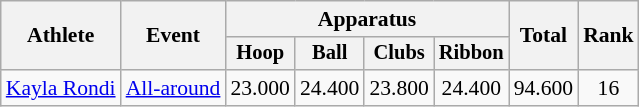<table class=wikitable style="font-size:90%">
<tr>
<th rowspan=2>Athlete</th>
<th rowspan=2>Event</th>
<th colspan=4>Apparatus</th>
<th rowspan=2>Total</th>
<th rowspan=2>Rank</th>
</tr>
<tr style="font-size:95%;">
<th>Hoop</th>
<th>Ball</th>
<th>Clubs</th>
<th>Ribbon</th>
</tr>
<tr align=center>
<td align=left><a href='#'>Kayla Rondi</a></td>
<td align=left><a href='#'>All-around</a></td>
<td>23.000</td>
<td>24.400</td>
<td>23.800</td>
<td>24.400</td>
<td>94.600</td>
<td>16</td>
</tr>
</table>
